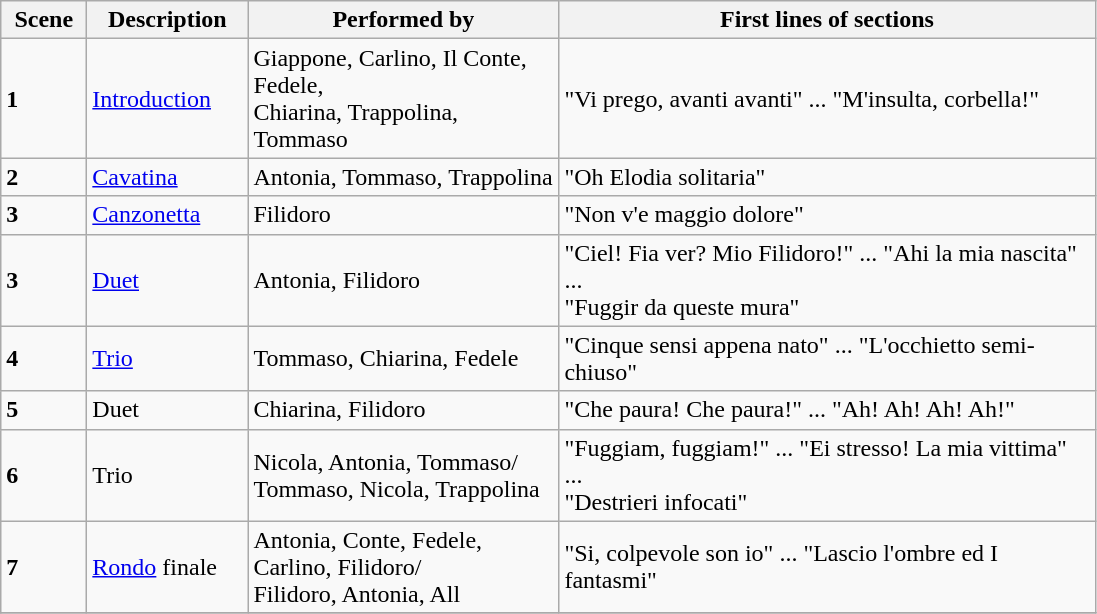<table class="wikitable" border="1">
<tr>
<th width= 50>Scene</th>
<th width= 100>Description</th>
<th width= 200>Performed by</th>
<th width= 350>First lines of sections</th>
</tr>
<tr>
<td><strong>1</strong></td>
<td><a href='#'>Introduction</a></td>
<td>Giappone, Carlino, Il Conte, Fedele,<br>Chiarina, Trappolina, Tommaso</td>
<td>"Vi prego, avanti avanti" ... "M'insulta, corbella!"</td>
</tr>
<tr>
<td><strong>2</strong></td>
<td><a href='#'>Cavatina</a></td>
<td>Antonia, Tommaso, Trappolina</td>
<td>"Oh Elodia solitaria"</td>
</tr>
<tr>
<td><strong>3</strong></td>
<td><a href='#'>Canzonetta</a></td>
<td>Filidoro</td>
<td>"Non v'e maggio dolore"</td>
</tr>
<tr>
<td><strong>3</strong></td>
<td><a href='#'>Duet</a></td>
<td>Antonia, Filidoro</td>
<td>"Ciel! Fia ver? Mio Filidoro!" ... "Ahi la mia nascita" ...<br>"Fuggir da queste mura"</td>
</tr>
<tr>
<td><strong>4</strong></td>
<td><a href='#'>Trio</a></td>
<td>Tommaso, Chiarina, Fedele</td>
<td>"Cinque sensi appena nato" ... "L'occhietto semi-chiuso"</td>
</tr>
<tr>
<td><strong>5</strong></td>
<td>Duet</td>
<td>Chiarina, Filidoro</td>
<td>"Che paura! Che paura!" ... "Ah! Ah! Ah! Ah!"</td>
</tr>
<tr>
<td><strong>6</strong></td>
<td>Trio</td>
<td>Nicola, Antonia, Tommaso/<br>Tommaso, Nicola, Trappolina</td>
<td>"Fuggiam, fuggiam!" ... "Ei stresso! La mia vittima" ...<br>"Destrieri infocati"</td>
</tr>
<tr>
<td><strong>7</strong></td>
<td><a href='#'>Rondo</a> finale</td>
<td>Antonia, Conte, Fedele, Carlino, Filidoro/<br>Filidoro, Antonia, All</td>
<td>"Si, colpevole son io" ... "Lascio l'ombre ed I fantasmi"</td>
</tr>
<tr>
</tr>
</table>
